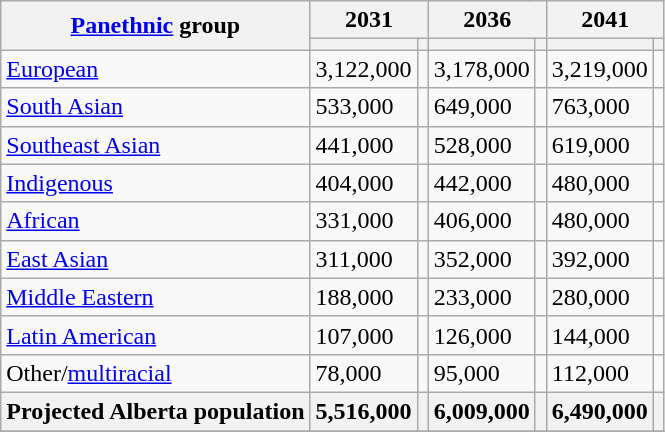<table class="wikitable">
<tr>
<th rowspan="2"><a href='#'>Panethnic</a> group</th>
<th colspan="2">2031</th>
<th colspan="2">2036</th>
<th colspan="2">2041</th>
</tr>
<tr>
<th><a href='#'></a></th>
<th></th>
<th></th>
<th></th>
<th></th>
<th></th>
</tr>
<tr>
<td><a href='#'>European</a></td>
<td>3,122,000</td>
<td></td>
<td>3,178,000</td>
<td></td>
<td>3,219,000</td>
<td></td>
</tr>
<tr>
<td><a href='#'>South Asian</a></td>
<td>533,000</td>
<td></td>
<td>649,000</td>
<td></td>
<td>763,000</td>
<td></td>
</tr>
<tr>
<td><a href='#'>Southeast Asian</a></td>
<td>441,000</td>
<td></td>
<td>528,000</td>
<td></td>
<td>619,000</td>
<td></td>
</tr>
<tr>
<td><a href='#'>Indigenous</a></td>
<td>404,000</td>
<td></td>
<td>442,000</td>
<td></td>
<td>480,000</td>
<td></td>
</tr>
<tr>
<td><a href='#'>African</a></td>
<td>331,000</td>
<td></td>
<td>406,000</td>
<td></td>
<td>480,000</td>
<td></td>
</tr>
<tr>
<td><a href='#'>East Asian</a></td>
<td>311,000</td>
<td></td>
<td>352,000</td>
<td></td>
<td>392,000</td>
<td></td>
</tr>
<tr>
<td><a href='#'>Middle Eastern</a></td>
<td>188,000</td>
<td></td>
<td>233,000</td>
<td></td>
<td>280,000</td>
<td></td>
</tr>
<tr>
<td><a href='#'>Latin American</a></td>
<td>107,000</td>
<td></td>
<td>126,000</td>
<td></td>
<td>144,000</td>
<td></td>
</tr>
<tr>
<td>Other/<a href='#'>multiracial</a></td>
<td>78,000</td>
<td></td>
<td>95,000</td>
<td></td>
<td>112,000</td>
<td></td>
</tr>
<tr>
<th>Projected Alberta population</th>
<th>5,516,000</th>
<th></th>
<th>6,009,000</th>
<th></th>
<th>6,490,000</th>
<th></th>
</tr>
<tr class="sortbottom">
</tr>
</table>
